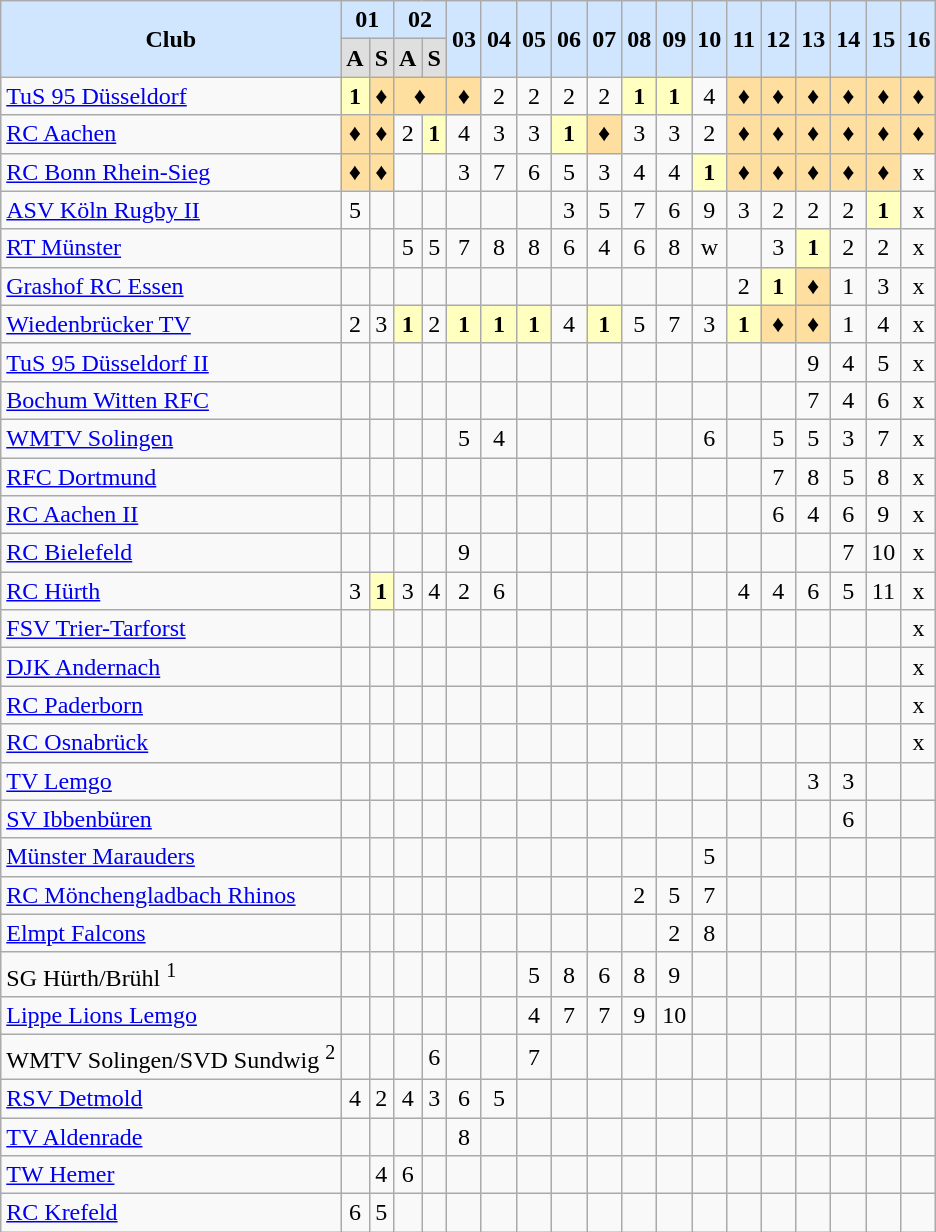<table class="wikitable">
<tr align="center" bgcolor="#D0E6FF">
<td rowspan=2><strong>Club</strong></td>
<td colspan=2><strong>01</strong></td>
<td colspan=2><strong>02</strong></td>
<td rowspan=2><strong>03</strong></td>
<td rowspan=2><strong>04</strong></td>
<td rowspan=2><strong>05</strong></td>
<td rowspan=2><strong>06</strong></td>
<td rowspan=2><strong>07</strong></td>
<td rowspan=2><strong>08</strong></td>
<td rowspan=2><strong>09</strong></td>
<td rowspan=2><strong>10</strong></td>
<td rowspan=2><strong>11</strong></td>
<td rowspan=2><strong>12</strong></td>
<td rowspan=2><strong>13</strong></td>
<td rowspan=2><strong>14</strong></td>
<td rowspan=2><strong>15</strong></td>
<td rowspan=2><strong>16</strong></td>
</tr>
<tr align="center" bgcolor="#dfdfdf">
<td><strong>A</strong></td>
<td><strong>S</strong></td>
<td><strong>A</strong></td>
<td><strong>S</strong></td>
</tr>
<tr align="center">
<td align="left"><a href='#'>TuS 95 Düsseldorf</a></td>
<td bgcolor="#ffffbf"><strong>1</strong></td>
<td bgcolor="#ffdf9f"><strong>♦</strong></td>
<td colspan=2 bgcolor="#ffdf9f"><strong>♦</strong></td>
<td bgcolor="#ffdf9f"><strong>♦</strong></td>
<td>2</td>
<td>2</td>
<td>2</td>
<td>2</td>
<td bgcolor="#ffffbf"><strong>1</strong></td>
<td bgcolor="#ffffbf"><strong>1</strong></td>
<td>4</td>
<td bgcolor="#ffdf9f"><strong>♦</strong></td>
<td bgcolor="#ffdf9f"><strong>♦</strong></td>
<td bgcolor="#ffdf9f"><strong>♦</strong></td>
<td bgcolor="#ffdf9f"><strong>♦</strong></td>
<td bgcolor="#ffdf9f"><strong>♦</strong></td>
<td bgcolor="#ffdf9f"><strong>♦</strong></td>
</tr>
<tr align="center">
<td align="left"><a href='#'>RC Aachen</a></td>
<td bgcolor="#ffdf9f"><strong>♦</strong></td>
<td bgcolor="#ffdf9f"><strong>♦</strong></td>
<td>2</td>
<td bgcolor="#ffffbf"><strong>1</strong></td>
<td>4</td>
<td>3</td>
<td>3</td>
<td bgcolor="#ffffbf"><strong>1</strong></td>
<td bgcolor="#ffdf9f"><strong>♦</strong></td>
<td>3</td>
<td>3</td>
<td>2</td>
<td bgcolor="#ffdf9f"><strong>♦</strong></td>
<td bgcolor="#ffdf9f"><strong>♦</strong></td>
<td bgcolor="#ffdf9f"><strong>♦</strong></td>
<td bgcolor="#ffdf9f"><strong>♦</strong></td>
<td bgcolor="#ffdf9f"><strong>♦</strong></td>
<td bgcolor="#ffdf9f"><strong>♦</strong></td>
</tr>
<tr align="center">
<td align="left"><a href='#'>RC Bonn Rhein-Sieg</a></td>
<td bgcolor="#ffdf9f"><strong>♦</strong></td>
<td bgcolor="#ffdf9f"><strong>♦</strong></td>
<td></td>
<td></td>
<td>3</td>
<td>7</td>
<td>6</td>
<td>5</td>
<td>3</td>
<td>4</td>
<td>4</td>
<td bgcolor="#ffffbf"><strong>1</strong></td>
<td bgcolor="#ffdf9f"><strong>♦</strong></td>
<td bgcolor="#ffdf9f"><strong>♦</strong></td>
<td bgcolor="#ffdf9f"><strong>♦</strong></td>
<td bgcolor="#ffdf9f"><strong>♦</strong></td>
<td bgcolor="#ffdf9f"><strong>♦</strong></td>
<td>x</td>
</tr>
<tr align="center">
<td align="left"><a href='#'>ASV Köln Rugby II</a></td>
<td>5</td>
<td></td>
<td></td>
<td></td>
<td></td>
<td></td>
<td></td>
<td>3</td>
<td>5</td>
<td>7</td>
<td>6</td>
<td>9</td>
<td>3</td>
<td>2</td>
<td>2</td>
<td>2</td>
<td bgcolor="#ffffbf"><strong>1</strong></td>
<td>x</td>
</tr>
<tr align="center">
<td align="left"><a href='#'>RT Münster</a></td>
<td></td>
<td></td>
<td>5</td>
<td>5</td>
<td>7</td>
<td>8</td>
<td>8</td>
<td>6</td>
<td>4</td>
<td>6</td>
<td>8</td>
<td>w</td>
<td></td>
<td>3</td>
<td bgcolor="#ffffbf"><strong>1</strong></td>
<td>2</td>
<td>2</td>
<td>x</td>
</tr>
<tr align="center">
<td align="left"><a href='#'>Grashof RC Essen</a></td>
<td></td>
<td></td>
<td></td>
<td></td>
<td></td>
<td></td>
<td></td>
<td></td>
<td></td>
<td></td>
<td></td>
<td></td>
<td>2</td>
<td bgcolor="#ffffbf"><strong>1</strong></td>
<td bgcolor="#ffdf9f"><strong>♦</strong></td>
<td>1</td>
<td>3</td>
<td>x</td>
</tr>
<tr align="center">
<td align="left"><a href='#'>Wiedenbrücker TV</a></td>
<td>2</td>
<td>3</td>
<td bgcolor="#ffffbf"><strong>1</strong></td>
<td>2</td>
<td bgcolor="#ffffbf"><strong>1</strong></td>
<td bgcolor="#ffffbf"><strong>1</strong></td>
<td bgcolor="#ffffbf"><strong>1</strong></td>
<td>4</td>
<td bgcolor="#ffffbf"><strong>1</strong></td>
<td>5</td>
<td>7</td>
<td>3</td>
<td bgcolor="#ffffbf"><strong>1</strong></td>
<td bgcolor="#ffdf9f"><strong>♦</strong></td>
<td bgcolor="#ffdf9f"><strong>♦</strong></td>
<td>1</td>
<td>4</td>
<td>x</td>
</tr>
<tr align="center">
<td align="left"><a href='#'>TuS 95 Düsseldorf II</a></td>
<td></td>
<td></td>
<td></td>
<td></td>
<td></td>
<td></td>
<td></td>
<td></td>
<td></td>
<td></td>
<td></td>
<td></td>
<td></td>
<td></td>
<td>9</td>
<td>4</td>
<td>5</td>
<td>x</td>
</tr>
<tr align="center">
<td align="left"><a href='#'>Bochum Witten RFC</a></td>
<td></td>
<td></td>
<td></td>
<td></td>
<td></td>
<td></td>
<td></td>
<td></td>
<td></td>
<td></td>
<td></td>
<td></td>
<td></td>
<td></td>
<td>7</td>
<td>4</td>
<td>6</td>
<td>x</td>
</tr>
<tr align="center">
<td align="left"><a href='#'>WMTV Solingen</a></td>
<td></td>
<td></td>
<td></td>
<td></td>
<td>5</td>
<td>4</td>
<td></td>
<td></td>
<td></td>
<td></td>
<td></td>
<td>6</td>
<td></td>
<td>5</td>
<td>5</td>
<td>3</td>
<td>7</td>
<td>x</td>
</tr>
<tr align="center">
<td align="left"><a href='#'>RFC Dortmund</a></td>
<td></td>
<td></td>
<td></td>
<td></td>
<td></td>
<td></td>
<td></td>
<td></td>
<td></td>
<td></td>
<td></td>
<td></td>
<td></td>
<td>7</td>
<td>8</td>
<td>5</td>
<td>8</td>
<td>x</td>
</tr>
<tr align="center">
<td align="left"><a href='#'>RC Aachen II</a></td>
<td></td>
<td></td>
<td></td>
<td></td>
<td></td>
<td></td>
<td></td>
<td></td>
<td></td>
<td></td>
<td></td>
<td></td>
<td></td>
<td>6</td>
<td>4</td>
<td>6</td>
<td>9</td>
<td>x</td>
</tr>
<tr align="center">
<td align="left"><a href='#'>RC Bielefeld</a></td>
<td></td>
<td></td>
<td></td>
<td></td>
<td>9</td>
<td></td>
<td></td>
<td></td>
<td></td>
<td></td>
<td></td>
<td></td>
<td></td>
<td></td>
<td></td>
<td>7</td>
<td>10</td>
<td>x</td>
</tr>
<tr align="center">
<td align="left"><a href='#'>RC Hürth</a></td>
<td>3</td>
<td bgcolor="#ffffbf"><strong>1</strong></td>
<td>3</td>
<td>4</td>
<td>2</td>
<td>6</td>
<td></td>
<td></td>
<td></td>
<td></td>
<td></td>
<td></td>
<td>4</td>
<td>4</td>
<td>6</td>
<td>5</td>
<td>11</td>
<td>x</td>
</tr>
<tr align="center">
<td align="left"><a href='#'>FSV Trier-Tarforst</a></td>
<td></td>
<td></td>
<td></td>
<td></td>
<td></td>
<td></td>
<td></td>
<td></td>
<td></td>
<td></td>
<td></td>
<td></td>
<td></td>
<td></td>
<td></td>
<td></td>
<td></td>
<td>x</td>
</tr>
<tr align="center">
<td align="left"><a href='#'>DJK Andernach</a></td>
<td></td>
<td></td>
<td></td>
<td></td>
<td></td>
<td></td>
<td></td>
<td></td>
<td></td>
<td></td>
<td></td>
<td></td>
<td></td>
<td></td>
<td></td>
<td></td>
<td></td>
<td>x</td>
</tr>
<tr align="center">
<td align="left"><a href='#'>RC Paderborn</a></td>
<td></td>
<td></td>
<td></td>
<td></td>
<td></td>
<td></td>
<td></td>
<td></td>
<td></td>
<td></td>
<td></td>
<td></td>
<td></td>
<td></td>
<td></td>
<td></td>
<td></td>
<td>x</td>
</tr>
<tr align="center">
<td align="left"><a href='#'>RC Osnabrück</a></td>
<td></td>
<td></td>
<td></td>
<td></td>
<td></td>
<td></td>
<td></td>
<td></td>
<td></td>
<td></td>
<td></td>
<td></td>
<td></td>
<td></td>
<td></td>
<td></td>
<td></td>
<td>x</td>
</tr>
<tr align="center">
<td align="left"><a href='#'>TV Lemgo</a></td>
<td></td>
<td></td>
<td></td>
<td></td>
<td></td>
<td></td>
<td></td>
<td></td>
<td></td>
<td></td>
<td></td>
<td></td>
<td></td>
<td></td>
<td>3</td>
<td>3</td>
<td></td>
<td></td>
</tr>
<tr align="center">
<td align="left"><a href='#'>SV Ibbenbüren</a></td>
<td></td>
<td></td>
<td></td>
<td></td>
<td></td>
<td></td>
<td></td>
<td></td>
<td></td>
<td></td>
<td></td>
<td></td>
<td></td>
<td></td>
<td></td>
<td>6</td>
<td></td>
<td></td>
</tr>
<tr align="center">
<td align="left"><a href='#'>Münster Marauders</a></td>
<td></td>
<td></td>
<td></td>
<td></td>
<td></td>
<td></td>
<td></td>
<td></td>
<td></td>
<td></td>
<td></td>
<td>5</td>
<td></td>
<td></td>
<td></td>
<td></td>
<td></td>
<td></td>
</tr>
<tr align="center">
<td align="left"><a href='#'>RC Mönchengladbach Rhinos</a></td>
<td></td>
<td></td>
<td></td>
<td></td>
<td></td>
<td></td>
<td></td>
<td></td>
<td></td>
<td>2</td>
<td>5</td>
<td>7</td>
<td></td>
<td></td>
<td></td>
<td></td>
<td></td>
<td></td>
</tr>
<tr align="center">
<td align="left"><a href='#'>Elmpt Falcons</a></td>
<td></td>
<td></td>
<td></td>
<td></td>
<td></td>
<td></td>
<td></td>
<td></td>
<td></td>
<td></td>
<td>2</td>
<td>8</td>
<td></td>
<td></td>
<td></td>
<td></td>
<td></td>
<td></td>
</tr>
<tr align="center">
<td align="left">SG Hürth/Brühl <sup>1</sup></td>
<td></td>
<td></td>
<td></td>
<td></td>
<td></td>
<td></td>
<td>5</td>
<td>8</td>
<td>6</td>
<td>8</td>
<td>9</td>
<td></td>
<td></td>
<td></td>
<td></td>
<td></td>
<td></td>
<td></td>
</tr>
<tr align="center">
<td align="left"><a href='#'>Lippe Lions Lemgo</a></td>
<td></td>
<td></td>
<td></td>
<td></td>
<td></td>
<td></td>
<td>4</td>
<td>7</td>
<td>7</td>
<td>9</td>
<td>10</td>
<td></td>
<td></td>
<td></td>
<td></td>
<td></td>
<td></td>
<td></td>
</tr>
<tr align="center">
<td align="left">WMTV Solingen/SVD Sundwig <sup>2</sup></td>
<td></td>
<td></td>
<td></td>
<td>6</td>
<td></td>
<td></td>
<td>7</td>
<td></td>
<td></td>
<td></td>
<td></td>
<td></td>
<td></td>
<td></td>
<td></td>
<td></td>
<td></td>
<td></td>
</tr>
<tr align="center">
<td align="left"><a href='#'>RSV Detmold</a></td>
<td>4</td>
<td>2</td>
<td>4</td>
<td>3</td>
<td>6</td>
<td>5</td>
<td></td>
<td></td>
<td></td>
<td></td>
<td></td>
<td></td>
<td></td>
<td></td>
<td></td>
<td></td>
<td></td>
<td></td>
</tr>
<tr align="center">
<td align="left"><a href='#'>TV Aldenrade</a></td>
<td></td>
<td></td>
<td></td>
<td></td>
<td>8</td>
<td></td>
<td></td>
<td></td>
<td></td>
<td></td>
<td></td>
<td></td>
<td></td>
<td></td>
<td></td>
<td></td>
<td></td>
<td></td>
</tr>
<tr align="center">
<td align="left"><a href='#'>TW Hemer</a></td>
<td></td>
<td>4</td>
<td>6</td>
<td></td>
<td></td>
<td></td>
<td></td>
<td></td>
<td></td>
<td></td>
<td></td>
<td></td>
<td></td>
<td></td>
<td></td>
<td></td>
<td></td>
<td></td>
</tr>
<tr align="center">
<td align="left"><a href='#'>RC Krefeld</a></td>
<td>6</td>
<td>5</td>
<td></td>
<td></td>
<td></td>
<td></td>
<td></td>
<td></td>
<td></td>
<td></td>
<td></td>
<td></td>
<td></td>
<td></td>
<td></td>
<td></td>
<td></td>
<td></td>
</tr>
</table>
